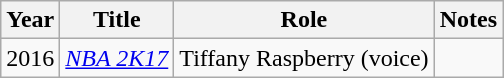<table class="wikitable sortable">
<tr>
<th>Year</th>
<th>Title</th>
<th>Role</th>
<th>Notes</th>
</tr>
<tr>
<td>2016</td>
<td><em><a href='#'>NBA 2K17</a></em></td>
<td>Tiffany Raspberry (voice)</td>
<td></td>
</tr>
</table>
